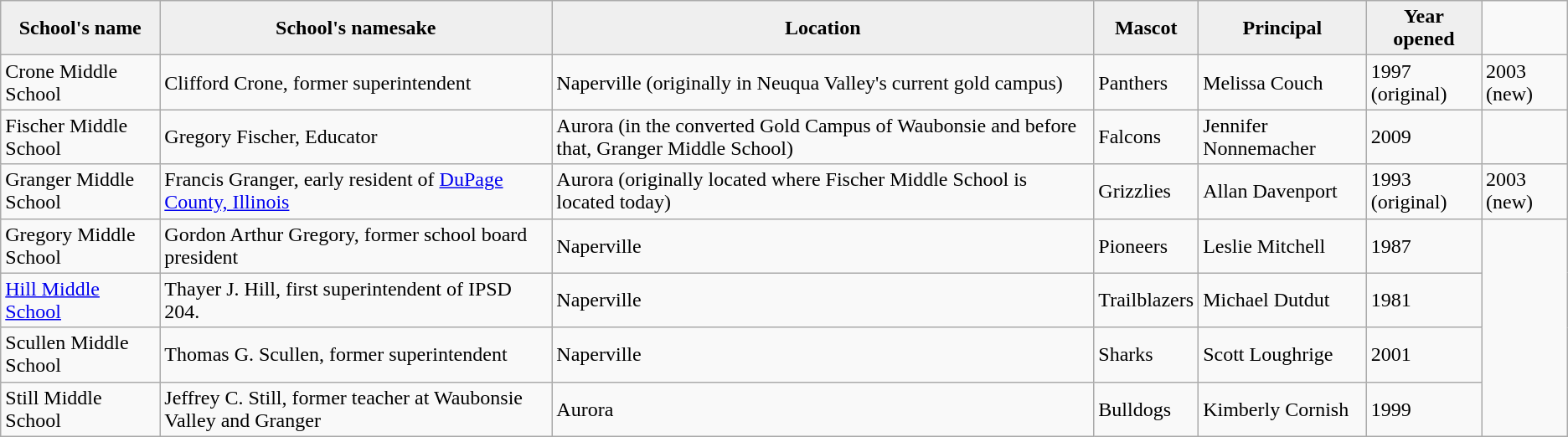<table class="wikitable">
<tr>
<th style="background:#efefef;">School's name</th>
<th style="background:#efefef;">School's namesake</th>
<th style="background:#efefef;">Location</th>
<th style="background:#efefef;">Mascot</th>
<th style="background:#efefef;">Principal</th>
<th style="background:#efefef;">Year opened</th>
</tr>
<tr>
<td>Crone Middle School</td>
<td>Clifford Crone, former superintendent</td>
<td>Naperville (originally in  Neuqua Valley's current gold campus)</td>
<td>Panthers</td>
<td>Melissa Couch</td>
<td>1997 (original)</td>
<td>2003 (new)</td>
</tr>
<tr>
<td>Fischer Middle School</td>
<td>Gregory Fischer, Educator</td>
<td>Aurora (in the converted Gold Campus of Waubonsie and before that, Granger Middle School)</td>
<td>Falcons</td>
<td>Jennifer Nonnemacher</td>
<td>2009</td>
</tr>
<tr>
<td>Granger Middle School</td>
<td>Francis Granger, early resident of <a href='#'>DuPage County, Illinois</a></td>
<td>Aurora (originally located where Fischer Middle School is located today)</td>
<td>Grizzlies</td>
<td>Allan Davenport</td>
<td>1993 (original)</td>
<td>2003 (new)</td>
</tr>
<tr>
<td>Gregory Middle School</td>
<td>Gordon Arthur Gregory, former school board president</td>
<td>Naperville</td>
<td>Pioneers</td>
<td>Leslie Mitchell</td>
<td>1987</td>
</tr>
<tr>
<td><a href='#'>Hill Middle School</a></td>
<td>Thayer J. Hill, first superintendent of IPSD 204.</td>
<td>Naperville</td>
<td>Trailblazers</td>
<td>Michael Dutdut</td>
<td>1981</td>
</tr>
<tr>
<td>Scullen Middle School</td>
<td>Thomas G. Scullen, former superintendent</td>
<td>Naperville</td>
<td>Sharks</td>
<td>Scott Loughrige</td>
<td>2001</td>
</tr>
<tr>
<td>Still Middle School</td>
<td>Jeffrey C. Still, former teacher at Waubonsie Valley and Granger</td>
<td>Aurora</td>
<td>Bulldogs</td>
<td>Kimberly Cornish</td>
<td>1999</td>
</tr>
</table>
